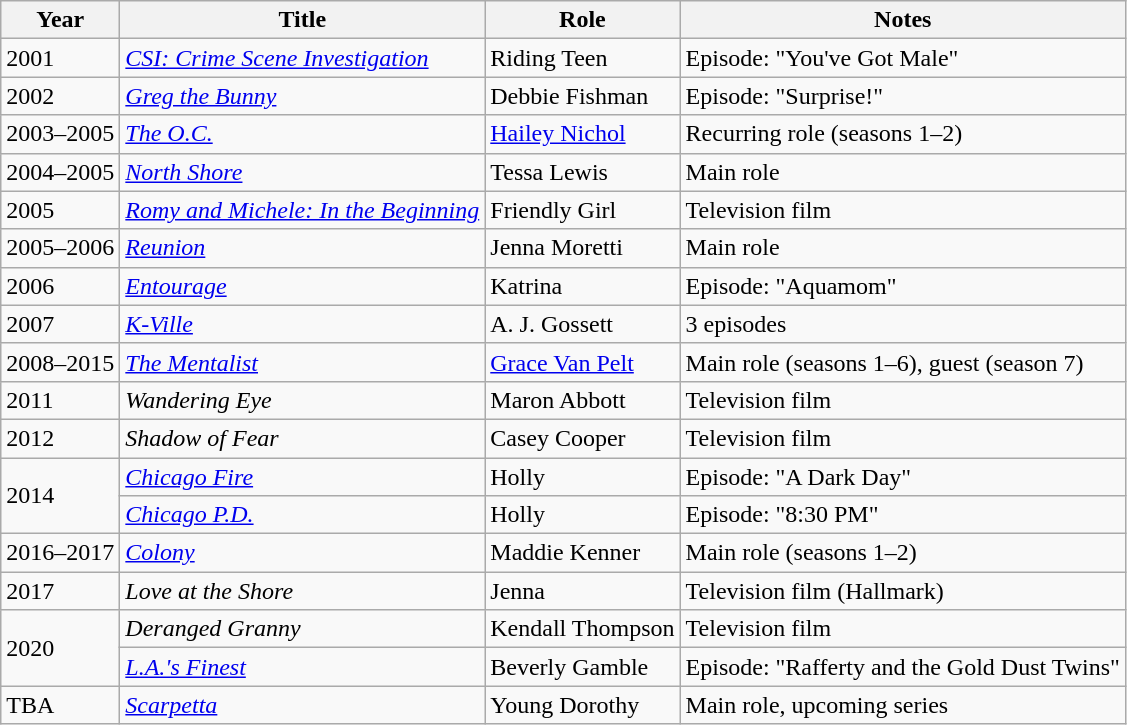<table class="wikitable sortable">
<tr>
<th>Year</th>
<th>Title</th>
<th>Role</th>
<th class="unsortable">Notes</th>
</tr>
<tr>
<td>2001</td>
<td><em><a href='#'>CSI: Crime Scene Investigation</a></em></td>
<td>Riding Teen</td>
<td>Episode: "You've Got Male"</td>
</tr>
<tr>
<td>2002</td>
<td><em><a href='#'>Greg the Bunny</a></em></td>
<td>Debbie Fishman</td>
<td>Episode: "Surprise!"</td>
</tr>
<tr>
<td>2003–2005</td>
<td data-sort-value="O.C., The"><em><a href='#'>The O.C.</a></em></td>
<td><a href='#'>Hailey Nichol</a></td>
<td>Recurring role (seasons 1–2)</td>
</tr>
<tr>
<td>2004–2005</td>
<td><em><a href='#'>North Shore</a></em></td>
<td>Tessa Lewis</td>
<td>Main role</td>
</tr>
<tr>
<td>2005</td>
<td><em><a href='#'>Romy and Michele: In the Beginning</a></em></td>
<td>Friendly Girl</td>
<td>Television film</td>
</tr>
<tr>
<td>2005–2006</td>
<td><em><a href='#'>Reunion</a></em></td>
<td>Jenna Moretti</td>
<td>Main role</td>
</tr>
<tr>
<td>2006</td>
<td><em><a href='#'>Entourage</a></em></td>
<td>Katrina</td>
<td>Episode: "Aquamom"</td>
</tr>
<tr>
<td>2007</td>
<td><em><a href='#'>K-Ville</a></em></td>
<td>A. J. Gossett</td>
<td>3 episodes</td>
</tr>
<tr>
<td>2008–2015</td>
<td data-sort-value="Mentalist, The"><em><a href='#'>The Mentalist</a></em></td>
<td><a href='#'>Grace Van Pelt</a></td>
<td>Main role (seasons 1–6), guest (season 7)</td>
</tr>
<tr>
<td>2011</td>
<td><em>Wandering Eye</em></td>
<td>Maron Abbott</td>
<td>Television film</td>
</tr>
<tr>
<td>2012</td>
<td><em>Shadow of Fear</em></td>
<td>Casey Cooper</td>
<td>Television film</td>
</tr>
<tr>
<td rowspan="2">2014</td>
<td><em><a href='#'>Chicago Fire</a></em></td>
<td>Holly</td>
<td>Episode: "A Dark Day"</td>
</tr>
<tr>
<td><em><a href='#'>Chicago P.D.</a></em></td>
<td>Holly</td>
<td>Episode: "8:30 PM"</td>
</tr>
<tr>
<td>2016–2017</td>
<td><em><a href='#'>Colony</a></em></td>
<td>Maddie Kenner</td>
<td>Main role (seasons 1–2)</td>
</tr>
<tr>
<td>2017</td>
<td><em>Love at the Shore</em></td>
<td>Jenna</td>
<td>Television film (Hallmark)</td>
</tr>
<tr>
<td rowspan="2">2020</td>
<td><em>Deranged Granny</em></td>
<td>Kendall Thompson</td>
<td>Television film</td>
</tr>
<tr>
<td><em><a href='#'>L.A.'s Finest</a></em></td>
<td>Beverly Gamble</td>
<td>Episode: "Rafferty and the Gold Dust Twins"</td>
</tr>
<tr>
<td>TBA</td>
<td><a href='#'><em>Scarpetta</em></a></td>
<td>Young Dorothy</td>
<td>Main role, upcoming series</td>
</tr>
</table>
